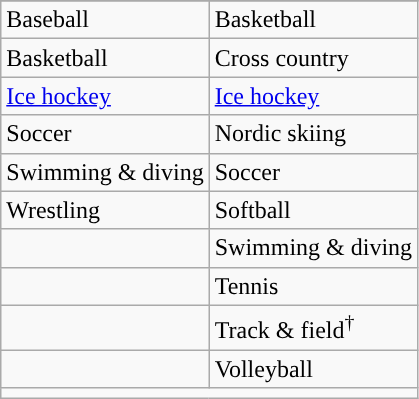<table class="wikitable" style=" ">
<tr>
</tr>
<tr>
<td>Baseball</td>
<td>Basketball</td>
</tr>
<tr>
<td>Basketball</td>
<td>Cross country</td>
</tr>
<tr>
<td><a href='#'>Ice hockey</a></td>
<td><a href='#'>Ice hockey</a></td>
</tr>
<tr>
<td>Soccer</td>
<td>Nordic skiing</td>
</tr>
<tr>
<td>Swimming & diving</td>
<td>Soccer</td>
</tr>
<tr>
<td>Wrestling</td>
<td>Softball</td>
</tr>
<tr>
<td></td>
<td>Swimming & diving</td>
</tr>
<tr>
<td></td>
<td>Tennis</td>
</tr>
<tr>
<td></td>
<td>Track & field<sup>†</sup></td>
</tr>
<tr>
<td></td>
<td>Volleyball</td>
</tr>
<tr>
<td colspan="2"></td>
</tr>
</table>
